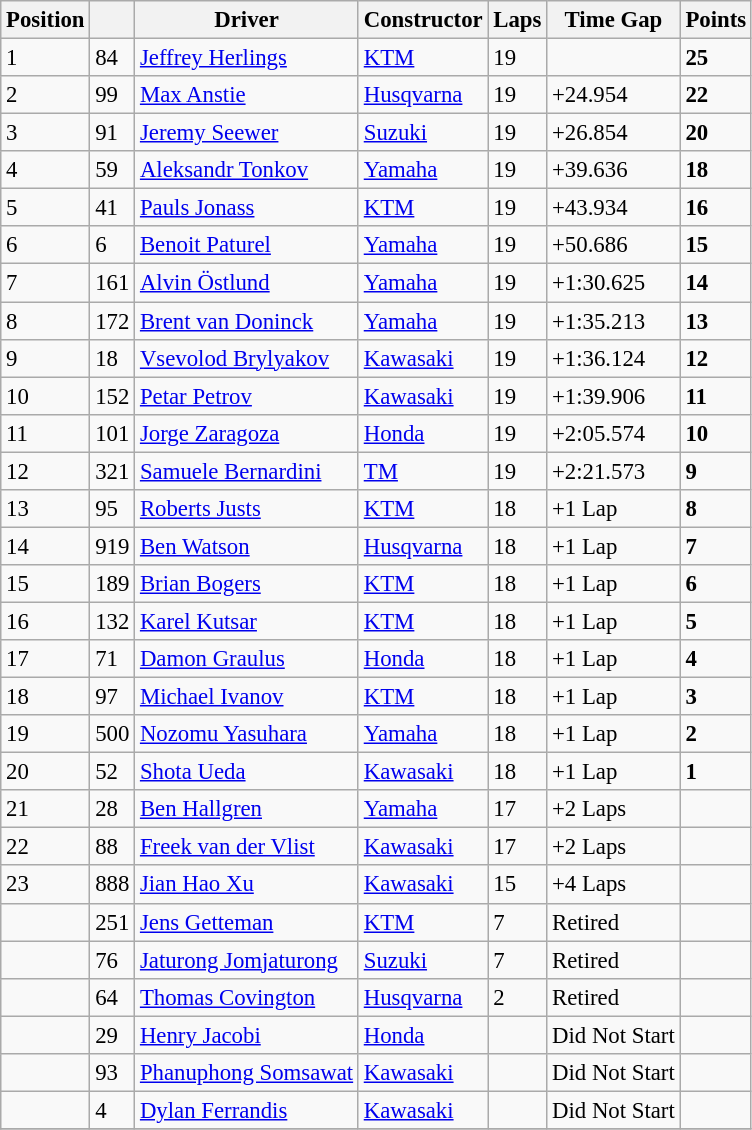<table class="wikitable" style="font-size:95%;">
<tr>
<th>Position</th>
<th></th>
<th>Driver</th>
<th>Constructor</th>
<th>Laps</th>
<th>Time Gap</th>
<th>Points</th>
</tr>
<tr>
<td>1</td>
<td>84</td>
<td> <a href='#'>Jeffrey Herlings</a></td>
<td><a href='#'>KTM</a></td>
<td>19</td>
<td></td>
<td><strong>25</strong></td>
</tr>
<tr>
<td>2</td>
<td>99</td>
<td> <a href='#'>Max Anstie</a></td>
<td><a href='#'>Husqvarna</a></td>
<td>19</td>
<td>+24.954</td>
<td><strong>22</strong></td>
</tr>
<tr>
<td>3</td>
<td>91</td>
<td><a href='#'>Jeremy Seewer</a></td>
<td><a href='#'>Suzuki</a></td>
<td>19</td>
<td>+26.854</td>
<td><strong>20</strong></td>
</tr>
<tr>
<td>4</td>
<td>59</td>
<td> <a href='#'>Aleksandr Tonkov</a></td>
<td><a href='#'>Yamaha</a></td>
<td>19</td>
<td>+39.636</td>
<td><strong>18</strong></td>
</tr>
<tr>
<td>5</td>
<td>41</td>
<td> <a href='#'>Pauls Jonass</a></td>
<td><a href='#'>KTM</a></td>
<td>19</td>
<td>+43.934</td>
<td><strong>16</strong></td>
</tr>
<tr>
<td>6</td>
<td>6</td>
<td> <a href='#'>Benoit Paturel</a></td>
<td><a href='#'>Yamaha</a></td>
<td>19</td>
<td>+50.686</td>
<td><strong>15</strong></td>
</tr>
<tr>
<td>7</td>
<td>161</td>
<td> <a href='#'>Alvin Östlund</a></td>
<td><a href='#'>Yamaha</a></td>
<td>19</td>
<td>+1:30.625</td>
<td><strong>14</strong></td>
</tr>
<tr>
<td>8</td>
<td>172</td>
<td> <a href='#'>Brent van Doninck</a></td>
<td><a href='#'>Yamaha</a></td>
<td>19</td>
<td>+1:35.213</td>
<td><strong>13</strong></td>
</tr>
<tr>
<td>9</td>
<td>18</td>
<td> <a href='#'>Vsevolod Brylyakov</a></td>
<td><a href='#'>Kawasaki</a></td>
<td>19</td>
<td>+1:36.124</td>
<td><strong>12</strong></td>
</tr>
<tr>
<td>10</td>
<td>152</td>
<td> <a href='#'>Petar Petrov</a></td>
<td><a href='#'>Kawasaki</a></td>
<td>19</td>
<td>+1:39.906</td>
<td><strong>11</strong></td>
</tr>
<tr>
<td>11</td>
<td>101</td>
<td> <a href='#'>Jorge Zaragoza</a></td>
<td><a href='#'>Honda</a></td>
<td>19</td>
<td>+2:05.574</td>
<td><strong>10</strong></td>
</tr>
<tr>
<td>12</td>
<td>321</td>
<td> <a href='#'>Samuele Bernardini</a></td>
<td><a href='#'>TM</a></td>
<td>19</td>
<td>+2:21.573</td>
<td><strong>9</strong></td>
</tr>
<tr>
<td>13</td>
<td>95</td>
<td> <a href='#'>Roberts Justs</a></td>
<td><a href='#'>KTM</a></td>
<td>18</td>
<td>+1 Lap</td>
<td><strong>8</strong></td>
</tr>
<tr>
<td>14</td>
<td>919</td>
<td> <a href='#'>Ben Watson</a></td>
<td><a href='#'>Husqvarna</a></td>
<td>18</td>
<td>+1 Lap</td>
<td><strong>7</strong></td>
</tr>
<tr>
<td>15</td>
<td>189</td>
<td> <a href='#'>Brian Bogers</a></td>
<td><a href='#'>KTM</a></td>
<td>18</td>
<td>+1 Lap</td>
<td><strong>6</strong></td>
</tr>
<tr>
<td>16</td>
<td>132</td>
<td> <a href='#'>Karel Kutsar</a></td>
<td><a href='#'>KTM</a></td>
<td>18</td>
<td>+1 Lap</td>
<td><strong>5</strong></td>
</tr>
<tr>
<td>17</td>
<td>71</td>
<td> <a href='#'>Damon Graulus</a></td>
<td><a href='#'>Honda</a></td>
<td>18</td>
<td>+1 Lap</td>
<td><strong>4</strong></td>
</tr>
<tr>
<td>18</td>
<td>97</td>
<td> <a href='#'>Michael Ivanov</a></td>
<td><a href='#'>KTM</a></td>
<td>18</td>
<td>+1 Lap</td>
<td><strong>3</strong></td>
</tr>
<tr>
<td>19</td>
<td>500</td>
<td> <a href='#'>Nozomu Yasuhara</a></td>
<td><a href='#'>Yamaha</a></td>
<td>18</td>
<td>+1 Lap</td>
<td><strong>2</strong></td>
</tr>
<tr>
<td>20</td>
<td>52</td>
<td> <a href='#'>Shota Ueda</a></td>
<td><a href='#'>Kawasaki</a></td>
<td>18</td>
<td>+1 Lap</td>
<td><strong>1</strong></td>
</tr>
<tr>
<td>21</td>
<td>28</td>
<td> <a href='#'>Ben Hallgren</a></td>
<td><a href='#'>Yamaha</a></td>
<td>17</td>
<td>+2 Laps</td>
<td></td>
</tr>
<tr>
<td>22</td>
<td>88</td>
<td> <a href='#'>Freek van der Vlist</a></td>
<td><a href='#'>Kawasaki</a></td>
<td>17</td>
<td>+2 Laps</td>
<td></td>
</tr>
<tr>
<td>23</td>
<td>888</td>
<td> <a href='#'>Jian Hao Xu</a></td>
<td><a href='#'>Kawasaki</a></td>
<td>15</td>
<td>+4 Laps</td>
<td></td>
</tr>
<tr>
<td></td>
<td>251</td>
<td> <a href='#'>Jens Getteman</a></td>
<td><a href='#'>KTM</a></td>
<td>7</td>
<td>Retired</td>
<td></td>
</tr>
<tr>
<td></td>
<td>76</td>
<td> <a href='#'>Jaturong Jomjaturong</a></td>
<td><a href='#'>Suzuki</a></td>
<td>7</td>
<td>Retired</td>
<td></td>
</tr>
<tr>
<td></td>
<td>64</td>
<td> <a href='#'>Thomas Covington</a></td>
<td><a href='#'>Husqvarna</a></td>
<td>2</td>
<td>Retired</td>
<td></td>
</tr>
<tr>
<td></td>
<td>29</td>
<td> <a href='#'>Henry Jacobi</a></td>
<td><a href='#'>Honda</a></td>
<td></td>
<td>Did Not Start</td>
<td></td>
</tr>
<tr>
<td></td>
<td>93</td>
<td> <a href='#'>Phanuphong Somsawat</a></td>
<td><a href='#'>Kawasaki</a></td>
<td></td>
<td>Did Not Start</td>
<td></td>
</tr>
<tr>
<td></td>
<td>4</td>
<td> <a href='#'>Dylan Ferrandis</a></td>
<td><a href='#'>Kawasaki</a></td>
<td></td>
<td>Did Not Start</td>
<td></td>
</tr>
<tr>
</tr>
</table>
